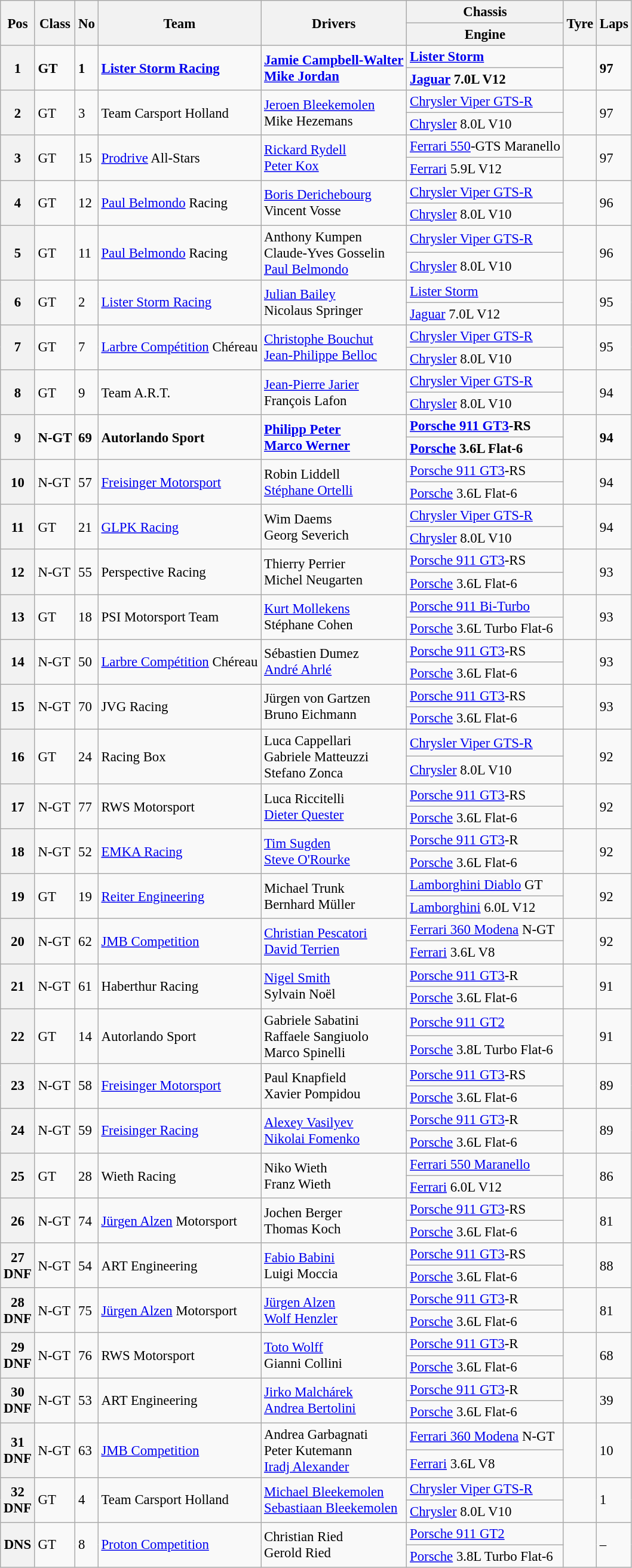<table class="wikitable" style="font-size: 95%;">
<tr>
<th rowspan=2>Pos</th>
<th rowspan=2>Class</th>
<th rowspan=2>No</th>
<th rowspan=2>Team</th>
<th rowspan=2>Drivers</th>
<th>Chassis</th>
<th rowspan=2>Tyre</th>
<th rowspan=2>Laps</th>
</tr>
<tr>
<th>Engine</th>
</tr>
<tr style="font-weight:bold">
<th rowspan=2>1</th>
<td rowspan=2>GT</td>
<td rowspan=2>1</td>
<td rowspan=2> <a href='#'>Lister Storm Racing</a></td>
<td rowspan=2> <a href='#'>Jamie Campbell-Walter</a><br> <a href='#'>Mike Jordan</a></td>
<td><a href='#'>Lister Storm</a></td>
<td rowspan=2></td>
<td rowspan=2>97</td>
</tr>
<tr style="font-weight:bold">
<td><a href='#'>Jaguar</a> 7.0L V12</td>
</tr>
<tr>
<th rowspan=2>2</th>
<td rowspan=2>GT</td>
<td rowspan=2>3</td>
<td rowspan=2> Team Carsport Holland</td>
<td rowspan=2> <a href='#'>Jeroen Bleekemolen</a><br> Mike Hezemans</td>
<td><a href='#'>Chrysler Viper GTS-R</a></td>
<td rowspan=2></td>
<td rowspan=2>97</td>
</tr>
<tr>
<td><a href='#'>Chrysler</a> 8.0L V10</td>
</tr>
<tr>
<th rowspan=2>3</th>
<td rowspan=2>GT</td>
<td rowspan=2>15</td>
<td rowspan=2> <a href='#'>Prodrive</a> All-Stars</td>
<td rowspan=2> <a href='#'>Rickard Rydell</a><br> <a href='#'>Peter Kox</a></td>
<td><a href='#'>Ferrari 550</a>-GTS Maranello</td>
<td rowspan=2></td>
<td rowspan=2>97</td>
</tr>
<tr>
<td><a href='#'>Ferrari</a> 5.9L V12</td>
</tr>
<tr>
<th rowspan=2>4</th>
<td rowspan=2>GT</td>
<td rowspan=2>12</td>
<td rowspan=2> <a href='#'>Paul Belmondo</a> Racing</td>
<td rowspan=2> <a href='#'>Boris Derichebourg</a><br> Vincent Vosse</td>
<td><a href='#'>Chrysler Viper GTS-R</a></td>
<td rowspan=2></td>
<td rowspan=2>96</td>
</tr>
<tr>
<td><a href='#'>Chrysler</a> 8.0L V10</td>
</tr>
<tr>
<th rowspan=2>5</th>
<td rowspan=2>GT</td>
<td rowspan=2>11</td>
<td rowspan=2> <a href='#'>Paul Belmondo</a> Racing</td>
<td rowspan=2> Anthony Kumpen<br> Claude-Yves Gosselin<br> <a href='#'>Paul Belmondo</a></td>
<td><a href='#'>Chrysler Viper GTS-R</a></td>
<td rowspan=2></td>
<td rowspan=2>96</td>
</tr>
<tr>
<td><a href='#'>Chrysler</a> 8.0L V10</td>
</tr>
<tr>
<th rowspan=2>6</th>
<td rowspan=2>GT</td>
<td rowspan=2>2</td>
<td rowspan=2> <a href='#'>Lister Storm Racing</a></td>
<td rowspan=2> <a href='#'>Julian Bailey</a><br> Nicolaus Springer</td>
<td><a href='#'>Lister Storm</a></td>
<td rowspan=2></td>
<td rowspan=2>95</td>
</tr>
<tr>
<td><a href='#'>Jaguar</a> 7.0L V12</td>
</tr>
<tr>
<th rowspan=2>7</th>
<td rowspan=2>GT</td>
<td rowspan=2>7</td>
<td rowspan=2> <a href='#'>Larbre Compétition</a> Chéreau</td>
<td rowspan=2> <a href='#'>Christophe Bouchut</a><br> <a href='#'>Jean-Philippe Belloc</a></td>
<td><a href='#'>Chrysler Viper GTS-R</a></td>
<td rowspan=2></td>
<td rowspan=2>95</td>
</tr>
<tr>
<td><a href='#'>Chrysler</a> 8.0L V10</td>
</tr>
<tr>
<th rowspan=2>8</th>
<td rowspan=2>GT</td>
<td rowspan=2>9</td>
<td rowspan=2> Team A.R.T.</td>
<td rowspan=2> <a href='#'>Jean-Pierre Jarier</a><br> François Lafon</td>
<td><a href='#'>Chrysler Viper GTS-R</a></td>
<td rowspan=2></td>
<td rowspan=2>94</td>
</tr>
<tr>
<td><a href='#'>Chrysler</a> 8.0L V10</td>
</tr>
<tr style="font-weight:bold">
<th rowspan=2>9</th>
<td rowspan=2>N-GT</td>
<td rowspan=2>69</td>
<td rowspan=2> Autorlando Sport</td>
<td rowspan=2> <a href='#'>Philipp Peter</a><br> <a href='#'>Marco Werner</a></td>
<td><a href='#'>Porsche 911 GT3</a>-RS</td>
<td rowspan=2></td>
<td rowspan=2>94</td>
</tr>
<tr style="font-weight:bold">
<td><a href='#'>Porsche</a> 3.6L Flat-6</td>
</tr>
<tr>
<th rowspan=2>10</th>
<td rowspan=2>N-GT</td>
<td rowspan=2>57</td>
<td rowspan=2> <a href='#'>Freisinger Motorsport</a></td>
<td rowspan=2> Robin Liddell<br> <a href='#'>Stéphane Ortelli</a></td>
<td><a href='#'>Porsche 911 GT3</a>-RS</td>
<td rowspan=2></td>
<td rowspan=2>94</td>
</tr>
<tr>
<td><a href='#'>Porsche</a> 3.6L Flat-6</td>
</tr>
<tr>
<th rowspan=2>11</th>
<td rowspan=2>GT</td>
<td rowspan=2>21</td>
<td rowspan=2> <a href='#'>GLPK Racing</a></td>
<td rowspan=2> Wim Daems<br> Georg Severich</td>
<td><a href='#'>Chrysler Viper GTS-R</a></td>
<td rowspan=2></td>
<td rowspan=2>94</td>
</tr>
<tr>
<td><a href='#'>Chrysler</a> 8.0L V10</td>
</tr>
<tr>
<th rowspan=2>12</th>
<td rowspan=2>N-GT</td>
<td rowspan=2>55</td>
<td rowspan=2> Perspective Racing</td>
<td rowspan=2> Thierry Perrier<br> Michel Neugarten</td>
<td><a href='#'>Porsche 911 GT3</a>-RS</td>
<td rowspan=2></td>
<td rowspan=2>93</td>
</tr>
<tr>
<td><a href='#'>Porsche</a> 3.6L Flat-6</td>
</tr>
<tr>
<th rowspan=2>13</th>
<td rowspan=2>GT</td>
<td rowspan=2>18</td>
<td rowspan=2> PSI Motorsport Team</td>
<td rowspan=2> <a href='#'>Kurt Mollekens</a><br> Stéphane Cohen</td>
<td><a href='#'>Porsche 911 Bi-Turbo</a></td>
<td rowspan=2></td>
<td rowspan=2>93</td>
</tr>
<tr>
<td><a href='#'>Porsche</a> 3.6L Turbo Flat-6</td>
</tr>
<tr>
<th rowspan=2>14</th>
<td rowspan=2>N-GT</td>
<td rowspan=2>50</td>
<td rowspan=2> <a href='#'>Larbre Compétition</a> Chéreau</td>
<td rowspan=2> Sébastien Dumez<br> <a href='#'>André Ahrlé</a></td>
<td><a href='#'>Porsche 911 GT3</a>-RS</td>
<td rowspan=2></td>
<td rowspan=2>93</td>
</tr>
<tr>
<td><a href='#'>Porsche</a> 3.6L Flat-6</td>
</tr>
<tr>
<th rowspan=2>15</th>
<td rowspan=2>N-GT</td>
<td rowspan=2>70</td>
<td rowspan=2> JVG Racing</td>
<td rowspan=2> Jürgen von Gartzen<br> Bruno Eichmann</td>
<td><a href='#'>Porsche 911 GT3</a>-RS</td>
<td rowspan=2></td>
<td rowspan=2>93</td>
</tr>
<tr>
<td><a href='#'>Porsche</a> 3.6L Flat-6</td>
</tr>
<tr>
<th rowspan=2>16</th>
<td rowspan=2>GT</td>
<td rowspan=2>24</td>
<td rowspan=2> Racing Box</td>
<td rowspan=2> Luca Cappellari<br> Gabriele Matteuzzi<br> Stefano Zonca</td>
<td><a href='#'>Chrysler Viper GTS-R</a></td>
<td rowspan=2></td>
<td rowspan=2>92</td>
</tr>
<tr>
<td><a href='#'>Chrysler</a> 8.0L V10</td>
</tr>
<tr>
<th rowspan=2>17</th>
<td rowspan=2>N-GT</td>
<td rowspan=2>77</td>
<td rowspan=2> RWS Motorsport</td>
<td rowspan=2> Luca Riccitelli<br> <a href='#'>Dieter Quester</a></td>
<td><a href='#'>Porsche 911 GT3</a>-RS</td>
<td rowspan=2></td>
<td rowspan=2>92</td>
</tr>
<tr>
<td><a href='#'>Porsche</a> 3.6L Flat-6</td>
</tr>
<tr>
<th rowspan=2>18</th>
<td rowspan=2>N-GT</td>
<td rowspan=2>52</td>
<td rowspan=2> <a href='#'>EMKA Racing</a></td>
<td rowspan=2> <a href='#'>Tim Sugden</a><br> <a href='#'>Steve O'Rourke</a></td>
<td><a href='#'>Porsche 911 GT3</a>-R</td>
<td rowspan=2></td>
<td rowspan=2>92</td>
</tr>
<tr>
<td><a href='#'>Porsche</a> 3.6L Flat-6</td>
</tr>
<tr>
<th rowspan=2>19</th>
<td rowspan=2>GT</td>
<td rowspan=2>19</td>
<td rowspan=2> <a href='#'>Reiter Engineering</a></td>
<td rowspan=2> Michael Trunk<br> Bernhard Müller</td>
<td><a href='#'>Lamborghini Diablo</a> GT</td>
<td rowspan=2></td>
<td rowspan=2>92</td>
</tr>
<tr>
<td><a href='#'>Lamborghini</a> 6.0L V12</td>
</tr>
<tr>
<th rowspan=2>20</th>
<td rowspan=2>N-GT</td>
<td rowspan=2>62</td>
<td rowspan=2> <a href='#'>JMB Competition</a></td>
<td rowspan=2> <a href='#'>Christian Pescatori</a><br> <a href='#'>David Terrien</a></td>
<td><a href='#'>Ferrari 360 Modena</a> N-GT</td>
<td rowspan=2></td>
<td rowspan=2>92</td>
</tr>
<tr>
<td><a href='#'>Ferrari</a> 3.6L V8</td>
</tr>
<tr>
<th rowspan=2>21</th>
<td rowspan=2>N-GT</td>
<td rowspan=2>61</td>
<td rowspan=2> Haberthur Racing</td>
<td rowspan=2> <a href='#'>Nigel Smith</a><br> Sylvain Noël</td>
<td><a href='#'>Porsche 911 GT3</a>-R</td>
<td rowspan=2></td>
<td rowspan=2>91</td>
</tr>
<tr>
<td><a href='#'>Porsche</a> 3.6L Flat-6</td>
</tr>
<tr>
<th rowspan=2>22</th>
<td rowspan=2>GT</td>
<td rowspan=2>14</td>
<td rowspan=2> Autorlando Sport</td>
<td rowspan=2> Gabriele Sabatini<br> Raffaele Sangiuolo<br> Marco Spinelli</td>
<td><a href='#'>Porsche 911 GT2</a></td>
<td rowspan=2></td>
<td rowspan=2>91</td>
</tr>
<tr>
<td><a href='#'>Porsche</a> 3.8L Turbo Flat-6</td>
</tr>
<tr>
<th rowspan=2>23</th>
<td rowspan=2>N-GT</td>
<td rowspan=2>58</td>
<td rowspan=2> <a href='#'>Freisinger Motorsport</a></td>
<td rowspan=2> Paul Knapfield<br> Xavier Pompidou</td>
<td><a href='#'>Porsche 911 GT3</a>-RS</td>
<td rowspan=2></td>
<td rowspan=2>89</td>
</tr>
<tr>
<td><a href='#'>Porsche</a> 3.6L Flat-6</td>
</tr>
<tr>
<th rowspan=2>24</th>
<td rowspan=2>N-GT</td>
<td rowspan=2>59</td>
<td rowspan=2> <a href='#'>Freisinger Racing</a></td>
<td rowspan=2> <a href='#'>Alexey Vasilyev</a><br> <a href='#'>Nikolai Fomenko</a></td>
<td><a href='#'>Porsche 911 GT3</a>-R</td>
<td rowspan=2></td>
<td rowspan=2>89</td>
</tr>
<tr>
<td><a href='#'>Porsche</a> 3.6L Flat-6</td>
</tr>
<tr>
<th rowspan=2>25</th>
<td rowspan=2>GT</td>
<td rowspan=2>28</td>
<td rowspan=2> Wieth Racing</td>
<td rowspan=2> Niko Wieth<br> Franz Wieth</td>
<td><a href='#'>Ferrari 550 Maranello</a></td>
<td rowspan=2></td>
<td rowspan=2>86</td>
</tr>
<tr>
<td><a href='#'>Ferrari</a> 6.0L V12</td>
</tr>
<tr>
<th rowspan=2>26</th>
<td rowspan=2>N-GT</td>
<td rowspan=2>74</td>
<td rowspan=2> <a href='#'>Jürgen Alzen</a> Motorsport</td>
<td rowspan=2> Jochen Berger<br> Thomas Koch</td>
<td><a href='#'>Porsche 911 GT3</a>-RS</td>
<td rowspan=2></td>
<td rowspan=2>81</td>
</tr>
<tr>
<td><a href='#'>Porsche</a> 3.6L Flat-6</td>
</tr>
<tr>
<th rowspan=2>27<br>DNF</th>
<td rowspan=2>N-GT</td>
<td rowspan=2>54</td>
<td rowspan=2> ART Engineering</td>
<td rowspan=2> <a href='#'>Fabio Babini</a><br> Luigi Moccia</td>
<td><a href='#'>Porsche 911 GT3</a>-RS</td>
<td rowspan=2></td>
<td rowspan=2>88</td>
</tr>
<tr>
<td><a href='#'>Porsche</a> 3.6L Flat-6</td>
</tr>
<tr>
<th rowspan=2>28<br>DNF</th>
<td rowspan=2>N-GT</td>
<td rowspan=2>75</td>
<td rowspan=2> <a href='#'>Jürgen Alzen</a> Motorsport</td>
<td rowspan=2> <a href='#'>Jürgen Alzen</a><br> <a href='#'>Wolf Henzler</a></td>
<td><a href='#'>Porsche 911 GT3</a>-R</td>
<td rowspan=2></td>
<td rowspan=2>81</td>
</tr>
<tr>
<td><a href='#'>Porsche</a> 3.6L Flat-6</td>
</tr>
<tr>
<th rowspan=2>29<br>DNF</th>
<td rowspan=2>N-GT</td>
<td rowspan=2>76</td>
<td rowspan=2> RWS Motorsport</td>
<td rowspan=2> <a href='#'>Toto Wolff</a><br> Gianni Collini</td>
<td><a href='#'>Porsche 911 GT3</a>-R</td>
<td rowspan=2></td>
<td rowspan=2>68</td>
</tr>
<tr>
<td><a href='#'>Porsche</a> 3.6L Flat-6</td>
</tr>
<tr>
<th rowspan=2>30<br>DNF</th>
<td rowspan=2>N-GT</td>
<td rowspan=2>53</td>
<td rowspan=2> ART Engineering</td>
<td rowspan=2> <a href='#'>Jirko Malchárek</a><br> <a href='#'>Andrea Bertolini</a></td>
<td><a href='#'>Porsche 911 GT3</a>-R</td>
<td rowspan=2></td>
<td rowspan=2>39</td>
</tr>
<tr>
<td><a href='#'>Porsche</a> 3.6L Flat-6</td>
</tr>
<tr>
<th rowspan=2>31<br>DNF</th>
<td rowspan=2>N-GT</td>
<td rowspan=2>63</td>
<td rowspan=2> <a href='#'>JMB Competition</a></td>
<td rowspan=2> Andrea Garbagnati<br> Peter Kutemann<br> <a href='#'>Iradj Alexander</a></td>
<td><a href='#'>Ferrari 360 Modena</a> N-GT</td>
<td rowspan=2></td>
<td rowspan=2>10</td>
</tr>
<tr>
<td><a href='#'>Ferrari</a> 3.6L V8</td>
</tr>
<tr>
<th rowspan=2>32<br>DNF</th>
<td rowspan=2>GT</td>
<td rowspan=2>4</td>
<td rowspan=2> Team Carsport Holland</td>
<td rowspan=2> <a href='#'>Michael Bleekemolen</a><br> <a href='#'>Sebastiaan Bleekemolen</a></td>
<td><a href='#'>Chrysler Viper GTS-R</a></td>
<td rowspan=2></td>
<td rowspan=2>1</td>
</tr>
<tr>
<td><a href='#'>Chrysler</a> 8.0L V10</td>
</tr>
<tr>
<th rowspan=2>DNS</th>
<td rowspan=2>GT</td>
<td rowspan=2>8</td>
<td rowspan=2> <a href='#'>Proton Competition</a></td>
<td rowspan=2> Christian Ried<br> Gerold Ried</td>
<td><a href='#'>Porsche 911 GT2</a></td>
<td rowspan=2></td>
<td rowspan=2>–</td>
</tr>
<tr>
<td><a href='#'>Porsche</a> 3.8L Turbo Flat-6</td>
</tr>
</table>
